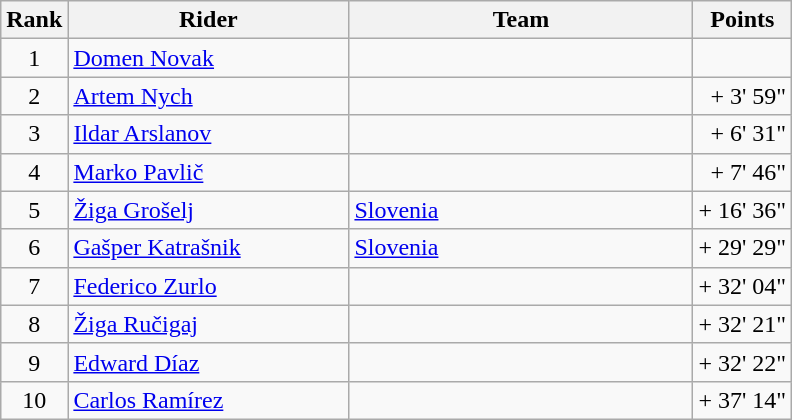<table class="wikitable">
<tr>
<th>Rank</th>
<th>Rider</th>
<th>Team</th>
<th>Points</th>
</tr>
<tr>
<td style="text-align:center;">1</td>
<td width=180> <a href='#'>Domen Novak</a> </td>
<td width=222></td>
<td style="text-align:right;"></td>
</tr>
<tr>
<td style="text-align:center;">2</td>
<td> <a href='#'>Artem Nych</a></td>
<td></td>
<td style="text-align:right;">+ 3' 59"</td>
</tr>
<tr>
<td style="text-align:center;">3</td>
<td> <a href='#'>Ildar Arslanov</a></td>
<td></td>
<td style="text-align:right;">+ 6' 31"</td>
</tr>
<tr>
<td style="text-align:center;">4</td>
<td> <a href='#'>Marko Pavlič</a></td>
<td></td>
<td style="text-align:right;">+ 7' 46"</td>
</tr>
<tr>
<td style="text-align:center;">5</td>
<td> <a href='#'>Žiga Grošelj</a></td>
<td><a href='#'>Slovenia</a></td>
<td style="text-align:right;">+ 16' 36"</td>
</tr>
<tr>
<td style="text-align:center;">6</td>
<td> <a href='#'>Gašper Katrašnik</a></td>
<td><a href='#'>Slovenia</a></td>
<td style="text-align:right;">+ 29' 29"</td>
</tr>
<tr>
<td style="text-align:center;">7</td>
<td> <a href='#'>Federico Zurlo</a></td>
<td></td>
<td style="text-align:right;">+ 32' 04"</td>
</tr>
<tr>
<td style="text-align:center;">8</td>
<td> <a href='#'>Žiga Ručigaj</a></td>
<td></td>
<td style="text-align:right;">+ 32' 21"</td>
</tr>
<tr>
<td style="text-align:center;">9</td>
<td> <a href='#'>Edward Díaz</a></td>
<td></td>
<td style="text-align:right;">+ 32' 22"</td>
</tr>
<tr>
<td style="text-align:center;">10</td>
<td> <a href='#'>Carlos Ramírez</a></td>
<td></td>
<td style="text-align:right;">+ 37' 14"</td>
</tr>
</table>
